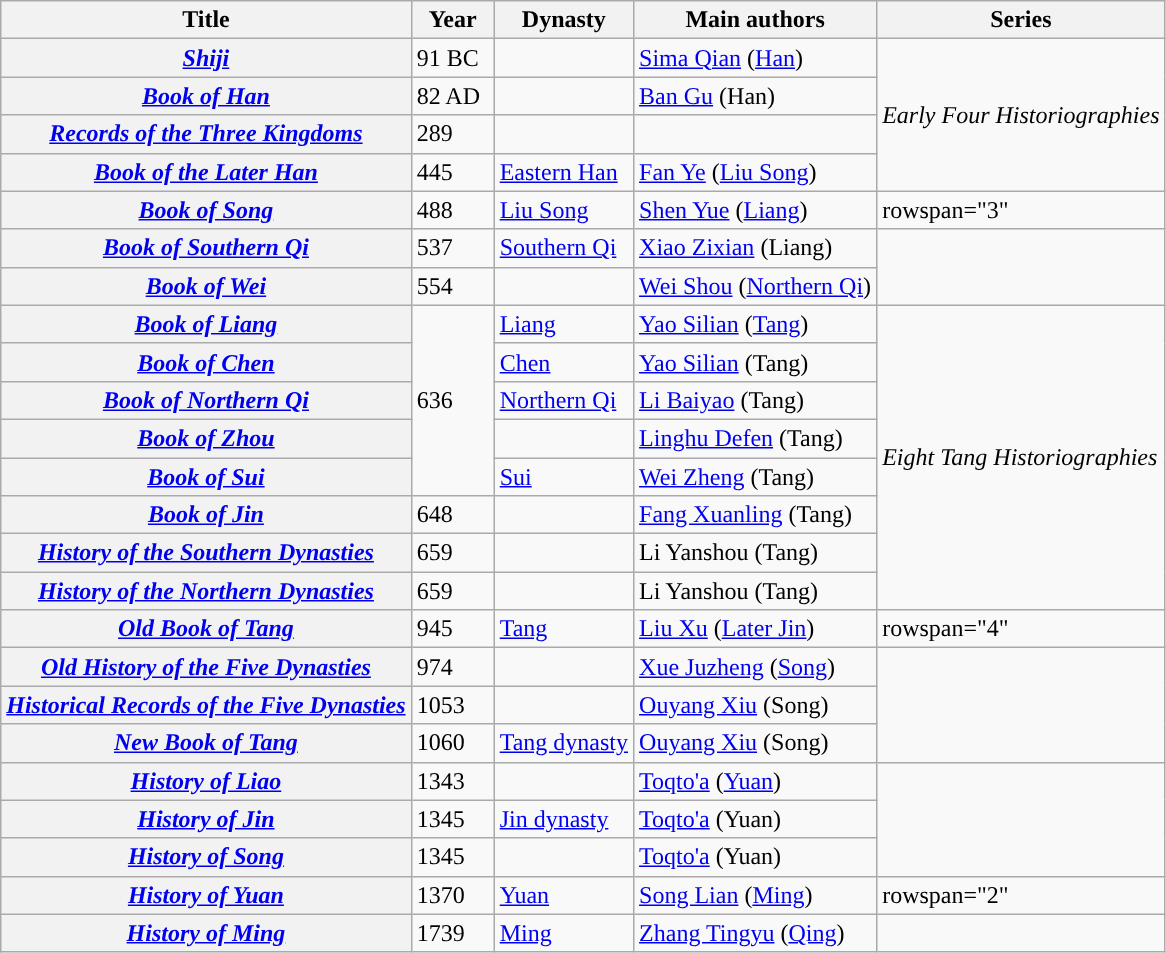<table class="wikitable plainrowheaders">
<tr>
<th scope="col" style="min-width:6em">Title</th>
<th scope="col" style="width:3em">Year</th>
<th scope="col">Dynasty</th>
<th scope="col">Main authors</th>
<th scope="col">Series</th>
</tr>
<tr>
<th scope="row" style="white-space:normal"><em><a href='#'>Shiji</a></em></th>
<td>91 BC</td>
<td></td>
<td><a href='#'>Sima Qian</a> (<a href='#'>Han</a>)</td>
<td rowspan='4"'><em>Early Four Historiographies</em></td>
</tr>
<tr>
<th scope="row" style="white-space:normal"><em><a href='#'>Book of Han</a></em></th>
<td>82 AD</td>
<td></td>
<td><a href='#'>Ban Gu</a> (Han)</td>
</tr>
<tr>
<th scope="row" style="white-space:normal"><em><a href='#'>Records of the Three&nbsp;Kingdoms</a></em></th>
<td>289</td>
<td></td>
<td></td>
</tr>
<tr>
<th scope="row" style="white-space:normal"><em><a href='#'>Book of the Later&nbsp;Han</a></em></th>
<td>445</td>
<td><a href='#'>Eastern Han</a></td>
<td><a href='#'>Fan Ye</a> (<a href='#'>Liu Song</a>)</td>
</tr>
<tr>
<th scope="row" style="white-space:normal"><em><a href='#'>Book of Song</a></em></th>
<td>488</td>
<td><a href='#'>Liu Song</a></td>
<td><a href='#'>Shen Yue</a> (<a href='#'>Liang</a>)</td>
<td>rowspan="3" </td>
</tr>
<tr>
<th scope="row" style="white-space:normal"><em><a href='#'>Book of Southern Qi</a></em></th>
<td>537</td>
<td><a href='#'>Southern Qi</a></td>
<td><a href='#'>Xiao Zixian</a> (Liang)</td>
</tr>
<tr>
<th scope="row" style="white-space:normal"><em><a href='#'>Book of Wei</a></em></th>
<td>554</td>
<td></td>
<td><a href='#'>Wei Shou</a> (<a href='#'>Northern Qi</a>)</td>
</tr>
<tr>
<th scope="row" style="white-space:normal"><em><a href='#'>Book of Liang</a></em></th>
<td rowspan="5">636</td>
<td><a href='#'>Liang</a></td>
<td><a href='#'>Yao Silian</a> (<a href='#'>Tang</a>)</td>
<td rowspan="8"><em>Eight Tang Historiographies</em></td>
</tr>
<tr>
<th scope="row" style="white-space:normal"><em><a href='#'>Book of Chen</a></em></th>
<td><a href='#'>Chen</a></td>
<td><a href='#'>Yao Silian</a> (Tang)</td>
</tr>
<tr>
<th scope="row" style="white-space:normal"><em><a href='#'>Book of Northern&nbsp;Qi</a></em></th>
<td><a href='#'>Northern Qi</a></td>
<td><a href='#'>Li Baiyao</a> (Tang)</td>
</tr>
<tr>
<th scope="row" style="white-space:normal"><em><a href='#'>Book of Zhou</a></em></th>
<td></td>
<td><a href='#'>Linghu Defen</a> (Tang)</td>
</tr>
<tr>
<th scope="row" style="white-space:normal"><em><a href='#'>Book of Sui</a></em></th>
<td><a href='#'>Sui</a></td>
<td><a href='#'>Wei Zheng</a> (Tang)</td>
</tr>
<tr>
<th scope="row" style="white-space:normal"><em><a href='#'>Book of Jin</a></em></th>
<td>648</td>
<td></td>
<td><a href='#'>Fang Xuanling</a> (Tang)</td>
</tr>
<tr>
<th scope="row" style="white-space:normal"><em><a href='#'>History of the Southern&nbsp;Dynasties</a></em></th>
<td>659</td>
<td></td>
<td>Li Yanshou (Tang)</td>
</tr>
<tr>
<th scope="row" style="white-space:normal"><em><a href='#'>History of the Northern&nbsp;Dynasties</a></em></th>
<td>659</td>
<td></td>
<td>Li Yanshou (Tang)</td>
</tr>
<tr>
<th scope="row" style="white-space:normal"><em><a href='#'>Old Book of Tang</a></em></th>
<td>945</td>
<td><a href='#'>Tang</a></td>
<td><a href='#'>Liu Xu</a> (<a href='#'>Later Jin</a>)</td>
<td>rowspan="4" </td>
</tr>
<tr>
<th scope="row" style="white-space:normal"><em><a href='#'>Old History of&nbsp;the Five&nbsp;Dynasties</a></em></th>
<td>974</td>
<td></td>
<td><a href='#'>Xue Juzheng</a> (<a href='#'>Song</a>)</td>
</tr>
<tr>
<th scope="row" style="white-space:normal"><em><a href='#'>Historical Records of&nbsp;the Five&nbsp;Dynasties</a></em></th>
<td>1053</td>
<td></td>
<td><a href='#'>Ouyang Xiu</a> (Song)</td>
</tr>
<tr>
<th scope="row" style="white-space:normal"><em><a href='#'>New Book of Tang</a></em></th>
<td>1060</td>
<td><a href='#'>Tang dynasty</a></td>
<td><a href='#'>Ouyang Xiu</a> (Song)</td>
</tr>
<tr>
<th scope="row" style="white-space:normal"><em><a href='#'>History of Liao</a></em></th>
<td>1343</td>
<td></td>
<td><a href='#'>Toqto'a</a> (<a href='#'>Yuan</a>)</td>
<td rowspan="3"></td>
</tr>
<tr>
<th scope="row" style="white-space:normal"><em><a href='#'>History of Jin</a></em></th>
<td>1345</td>
<td><a href='#'>Jin dynasty</a></td>
<td><a href='#'>Toqto'a</a> (Yuan)</td>
</tr>
<tr>
<th scope="row" style="white-space:normal"><em><a href='#'>History of Song</a></em></th>
<td>1345</td>
<td></td>
<td><a href='#'>Toqto'a</a> (Yuan)</td>
</tr>
<tr>
<th scope="row" style="white-space:normal"><em><a href='#'>History of Yuan</a></em></th>
<td>1370</td>
<td><a href='#'>Yuan</a></td>
<td><a href='#'>Song Lian</a> (<a href='#'>Ming</a>)</td>
<td>rowspan="2" </td>
</tr>
<tr>
<th scope="row" style="white-space:normal"><em><a href='#'>History of Ming</a></em></th>
<td>1739</td>
<td><a href='#'>Ming</a></td>
<td><a href='#'>Zhang Tingyu</a> (<a href='#'>Qing</a>)</td>
</tr>
</table>
